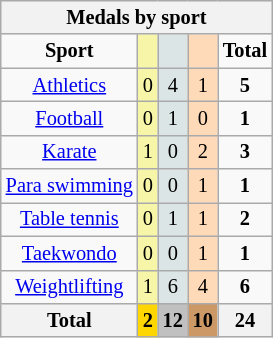<table class="wikitable" style="font-size:85%">
<tr style="background:#efefef;">
<th colspan=7>Medals by sport</th>
</tr>
<tr align=center>
<td><strong>Sport</strong></td>
<td bgcolor=#f7f6a8></td>
<td bgcolor=#dce5e5></td>
<td bgcolor=#ffdab9></td>
<td><strong>Total</strong></td>
</tr>
<tr align=center>
<td><a href='#'>Athletics</a></td>
<td style="background:#F7F6A8;">0</td>
<td style="background:#DCE5E5;">4</td>
<td style="background:#FFDAB9;">1</td>
<td><strong>5</strong></td>
</tr>
<tr align=center>
<td><a href='#'>Football</a></td>
<td style="background:#F7F6A8;">0</td>
<td style="background:#DCE5E5;">1</td>
<td style="background:#FFDAB9;">0</td>
<td><strong>1</strong></td>
</tr>
<tr align=center>
<td><a href='#'>Karate</a></td>
<td style="background:#F7F6A8;">1</td>
<td style="background:#DCE5E5;">0</td>
<td style="background:#FFDAB9;">2</td>
<td><strong>3</strong></td>
</tr>
<tr align=center>
<td><a href='#'>Para swimming</a></td>
<td style="background:#F7F6A8;">0</td>
<td style="background:#DCE5E5;">0</td>
<td style="background:#FFDAB9;">1</td>
<td><strong>1</strong></td>
</tr>
<tr align=center>
<td><a href='#'>Table tennis</a></td>
<td style="background:#F7F6A8;">0</td>
<td style="background:#DCE5E5;">1</td>
<td style="background:#FFDAB9;">1</td>
<td><strong>2</strong></td>
</tr>
<tr align=center>
<td><a href='#'>Taekwondo</a></td>
<td style="background:#F7F6A8;">0</td>
<td style="background:#DCE5E5;">0</td>
<td style="background:#FFDAB9;">1</td>
<td><strong>1</strong></td>
</tr>
<tr align=center>
<td><a href='#'>Weightlifting</a></td>
<td style="background:#F7F6A8;">1</td>
<td style="background:#DCE5E5;">6</td>
<td style="background:#FFDAB9;">4</td>
<td><strong>6</strong></td>
</tr>
<tr align=center>
<th>Total</th>
<th style="background:gold;">2</th>
<th style="background:silver;">12</th>
<th style="background:#c96;">10</th>
<th>24</th>
</tr>
</table>
